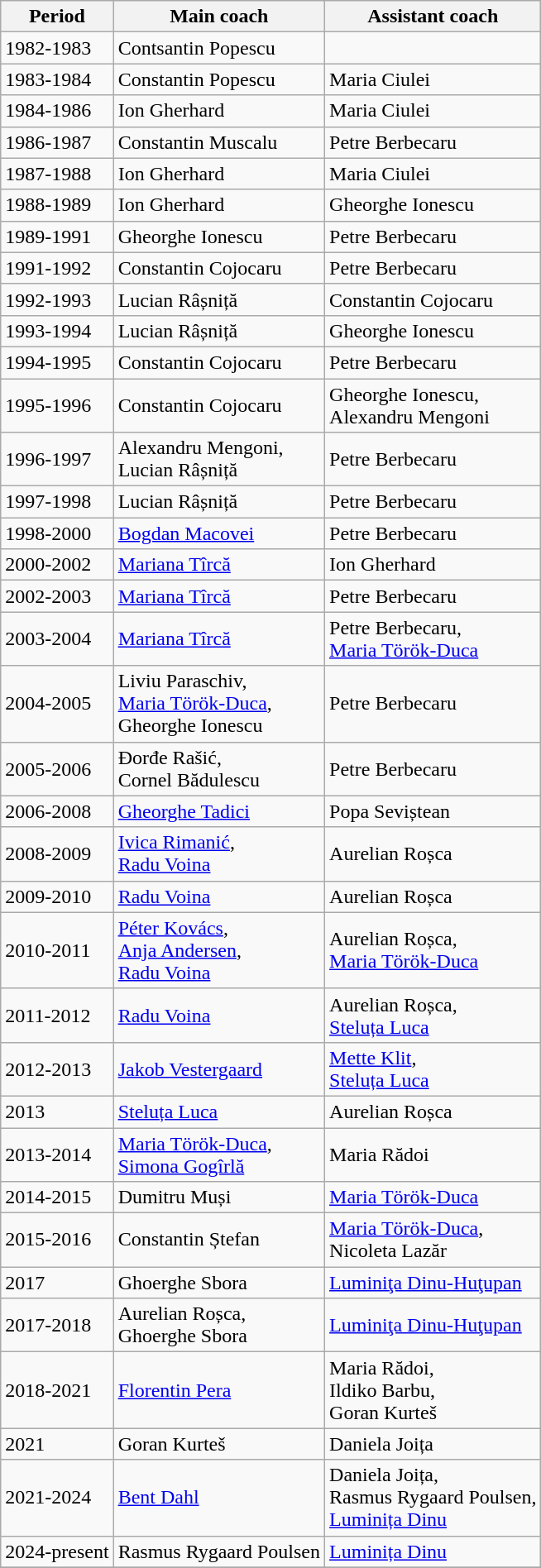<table class="wikitable" style=left>
<tr>
<th>Period</th>
<th>Main coach</th>
<th>Assistant coach</th>
</tr>
<tr>
<td align="left">1982-1983</td>
<td> Contsantin Popescu</td>
<td></td>
</tr>
<tr>
<td align="left">1983-1984</td>
<td> Constantin Popescu</td>
<td> Maria Ciulei</td>
</tr>
<tr>
<td align="left">1984-1986</td>
<td> Ion Gherhard</td>
<td> Maria Ciulei</td>
</tr>
<tr>
<td align="left">1986-1987</td>
<td> Constantin Muscalu</td>
<td> Petre Berbecaru</td>
</tr>
<tr>
<td align="left">1987-1988</td>
<td> Ion Gherhard</td>
<td> Maria Ciulei</td>
</tr>
<tr>
<td align="left">1988-1989</td>
<td> Ion Gherhard</td>
<td> Gheorghe Ionescu</td>
</tr>
<tr>
<td align="left">1989-1991</td>
<td> Gheorghe Ionescu</td>
<td> Petre Berbecaru</td>
</tr>
<tr>
<td align="left">1991-1992</td>
<td> Constantin Cojocaru</td>
<td> Petre Berbecaru</td>
</tr>
<tr>
<td align="left">1992-1993</td>
<td> Lucian Râșniță</td>
<td> Constantin Cojocaru</td>
</tr>
<tr>
<td align="left">1993-1994</td>
<td> Lucian Râșniță</td>
<td> Gheorghe Ionescu</td>
</tr>
<tr>
<td align="left">1994-1995</td>
<td> Constantin Cojocaru</td>
<td> Petre Berbecaru</td>
</tr>
<tr>
<td align="left">1995-1996</td>
<td> Constantin Cojocaru</td>
<td> Gheorghe Ionescu,<br> Alexandru Mengoni</td>
</tr>
<tr>
<td align="left">1996-1997</td>
<td> Alexandru Mengoni,<br> Lucian Râșniță</td>
<td> Petre Berbecaru</td>
</tr>
<tr>
<td align="left">1997-1998</td>
<td> Lucian Râșniță</td>
<td> Petre Berbecaru</td>
</tr>
<tr>
<td align="left">1998-2000</td>
<td> <a href='#'>Bogdan Macovei</a></td>
<td> Petre Berbecaru</td>
</tr>
<tr>
<td align="left">2000-2002</td>
<td> <a href='#'>Mariana Tîrcă</a></td>
<td> Ion Gherhard</td>
</tr>
<tr>
<td align="left">2002-2003</td>
<td> <a href='#'>Mariana Tîrcă</a></td>
<td> Petre Berbecaru</td>
</tr>
<tr>
<td align="left">2003-2004</td>
<td> <a href='#'>Mariana Tîrcă</a></td>
<td> Petre Berbecaru,<br> <a href='#'>Maria Török-Duca</a></td>
</tr>
<tr>
<td align="left">2004-2005</td>
<td> Liviu Paraschiv,<br> <a href='#'>Maria Török-Duca</a>,<br> Gheorghe Ionescu</td>
<td> Petre Berbecaru</td>
</tr>
<tr>
<td align="left">2005-2006</td>
<td> Đorđe Rašić,<br> Cornel Bădulescu</td>
<td> Petre Berbecaru</td>
</tr>
<tr>
<td align="left">2006-2008</td>
<td> <a href='#'>Gheorghe Tadici</a></td>
<td> Popa Seviștean</td>
</tr>
<tr>
<td align="left">2008-2009</td>
<td> <a href='#'>Ivica Rimanić</a>,<br> <a href='#'>Radu Voina</a></td>
<td> Aurelian Roșca</td>
</tr>
<tr>
<td align="left">2009-2010</td>
<td> <a href='#'>Radu Voina</a></td>
<td> Aurelian Roșca</td>
</tr>
<tr>
<td align="left">2010-2011</td>
<td> <a href='#'>Péter Kovács</a>,<br> <a href='#'>Anja Andersen</a>,<br> <a href='#'>Radu Voina</a></td>
<td> Aurelian Roșca,<br> <a href='#'>Maria Török-Duca</a></td>
</tr>
<tr>
<td align="left">2011-2012</td>
<td> <a href='#'>Radu Voina</a></td>
<td> Aurelian Roșca,<br> <a href='#'>Steluța Luca</a></td>
</tr>
<tr>
<td align="left">2012-2013</td>
<td> <a href='#'>Jakob Vestergaard</a></td>
<td> <a href='#'>Mette Klit</a>,<br> <a href='#'>Steluța Luca</a></td>
</tr>
<tr>
<td align="left">2013</td>
<td> <a href='#'>Steluța Luca</a></td>
<td> Aurelian Roșca</td>
</tr>
<tr>
<td align="left">2013-2014</td>
<td> <a href='#'>Maria Török-Duca</a>,<br> <a href='#'>Simona Gogîrlă</a></td>
<td> Maria Rădoi</td>
</tr>
<tr>
<td align="left">2014-2015</td>
<td> Dumitru Muși</td>
<td> <a href='#'>Maria Török-Duca</a></td>
</tr>
<tr>
<td align="left">2015-2016</td>
<td> Constantin Ștefan</td>
<td> <a href='#'>Maria Török-Duca</a>,<br> Nicoleta Lazăr</td>
</tr>
<tr>
<td align="left">2017</td>
<td> Ghoerghe Sbora</td>
<td> <a href='#'>Luminiţa Dinu-Huţupan</a></td>
</tr>
<tr>
<td align="left">2017-2018</td>
<td> Aurelian Roșca,<br> Ghoerghe Sbora</td>
<td> <a href='#'>Luminiţa Dinu-Huţupan</a></td>
</tr>
<tr>
<td align="left">2018-2021</td>
<td> <a href='#'>Florentin Pera</a></td>
<td> Maria Rădoi,<br> Ildiko Barbu,<br> Goran Kurteš</td>
</tr>
<tr>
<td align="left">2021</td>
<td> Goran Kurteš</td>
<td> Daniela Joița</td>
</tr>
<tr>
<td align="left">2021-2024</td>
<td> <a href='#'>Bent Dahl</a></td>
<td> Daniela Joița,<br> Rasmus Rygaard Poulsen,<br>  <a href='#'>Luminița Dinu</a></td>
</tr>
<tr>
<td align="left">2024-present</td>
<td> Rasmus Rygaard Poulsen</td>
<td> <a href='#'>Luminița Dinu</a></td>
</tr>
<tr>
</tr>
</table>
